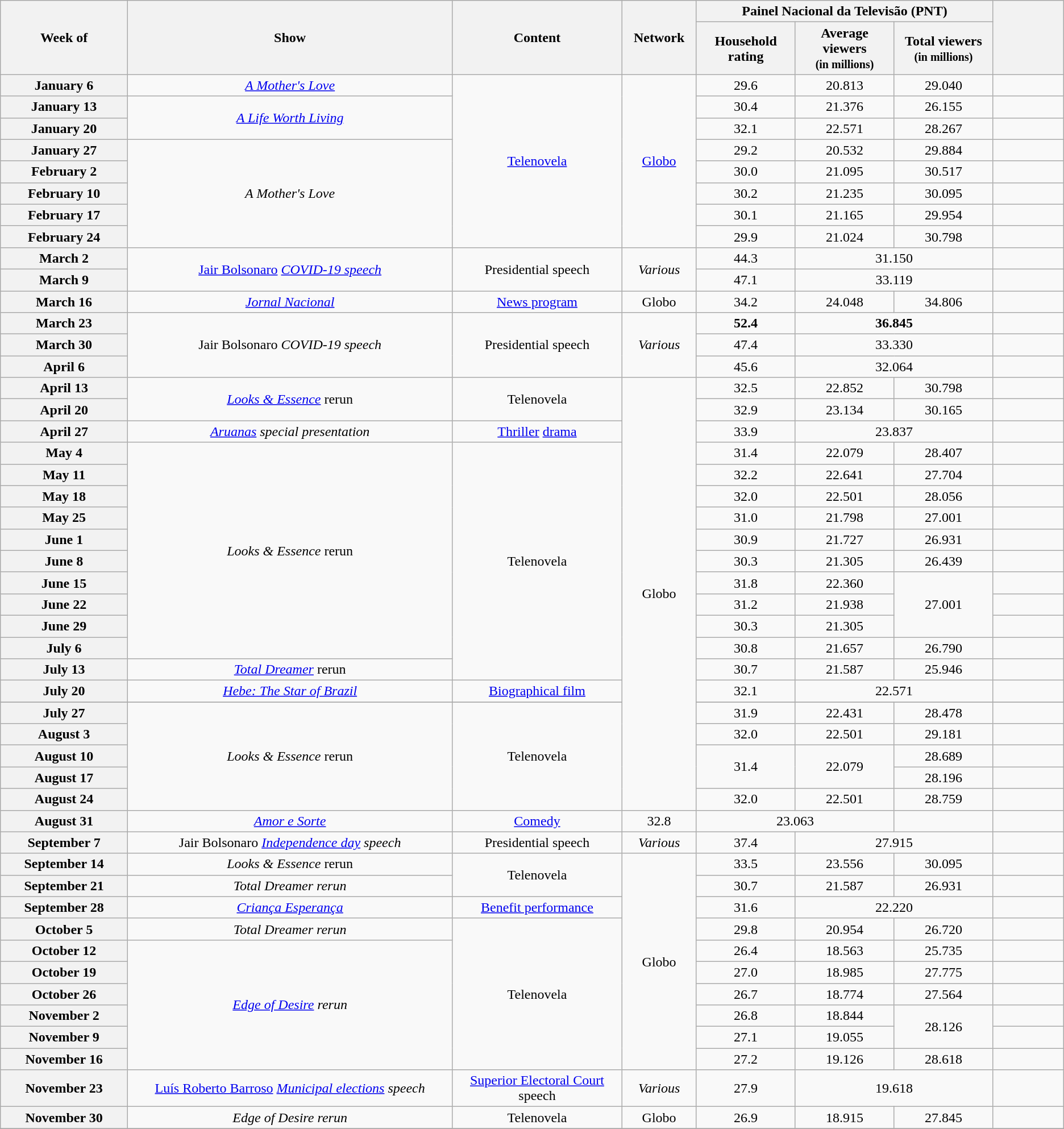<table class="wikitable" style="text-align:center">
<tr>
<th rowspan="2" style="width:9%;">Week of</th>
<th rowspan="2" style="width:23%;">Show</th>
<th rowspan="2" style="width:12%;">Content</th>
<th rowspan="2" style="width:5%;">Network</th>
<th colspan="3" style="width:34%;">Painel Nacional da Televisão (PNT)</th>
<th rowspan="2" style="width:5%;"></th>
</tr>
<tr>
<th style="width:7%;">Household rating</th>
<th style="width:7%;">Average viewers<br><small>(in millions)</small></th>
<th style="width:7%;">Total viewers<br><small>(in millions)</small></th>
</tr>
<tr>
<th scope="row">January 6</th>
<td><em><a href='#'>A Mother's Love</a></em></td>
<td rowspan="8"><a href='#'>Telenovela</a></td>
<td rowspan="8"><a href='#'>Globo</a></td>
<td>29.6</td>
<td>20.813</td>
<td>29.040</td>
<td></td>
</tr>
<tr>
<th scope="row">January 13</th>
<td rowspan="2"><em><a href='#'>A Life Worth Living</a></em></td>
<td>30.4</td>
<td>21.376</td>
<td>26.155</td>
<td></td>
</tr>
<tr>
<th scope="row">January 20</th>
<td>32.1</td>
<td>22.571</td>
<td>28.267</td>
<td></td>
</tr>
<tr>
<th scope="row">January 27</th>
<td rowspan="5"><em>A Mother's Love</em></td>
<td>29.2</td>
<td>20.532</td>
<td>29.884</td>
<td></td>
</tr>
<tr>
<th scope="row">February 2</th>
<td>30.0</td>
<td>21.095</td>
<td>30.517</td>
<td></td>
</tr>
<tr>
<th scope="row">February 10</th>
<td>30.2</td>
<td>21.235</td>
<td>30.095</td>
<td></td>
</tr>
<tr>
<th scope="row">February 17</th>
<td>30.1</td>
<td>21.165</td>
<td>29.954</td>
<td></td>
</tr>
<tr>
<th scope="row">February 24</th>
<td>29.9</td>
<td>21.024</td>
<td>30.798</td>
<td></td>
</tr>
<tr>
<th scope="row">March 2</th>
<td rowspan="2"><a href='#'>Jair Bolsonaro</a> <em><a href='#'>COVID-19 speech</a></em></td>
<td rowspan="2">Presidential speech</td>
<td rowspan="2"><em>Various</em></td>
<td>44.3</td>
<td colspan=2>31.150</td>
<td></td>
</tr>
<tr>
<th scope="row">March 9</th>
<td>47.1</td>
<td colspan=2>33.119</td>
<td></td>
</tr>
<tr>
<th scope="row">March 16</th>
<td><em><a href='#'>Jornal Nacional</a></em></td>
<td><a href='#'>News program</a></td>
<td>Globo</td>
<td>34.2</td>
<td>24.048</td>
<td>34.806</td>
<td></td>
</tr>
<tr>
<th scope="row">March 23</th>
<td rowspan="3">Jair Bolsonaro <em>COVID-19 speech</em></td>
<td rowspan="3">Presidential speech</td>
<td rowspan="3"><em>Various</em></td>
<td><strong>52.4</strong></td>
<td colspan=2><strong>36.845</strong></td>
<td></td>
</tr>
<tr>
<th scope="row">March 30</th>
<td>47.4</td>
<td colspan=2>33.330</td>
<td></td>
</tr>
<tr>
<th scope="row">April 6</th>
<td>45.6</td>
<td colspan=2>32.064</td>
<td></td>
</tr>
<tr>
<th scope="row">April 13</th>
<td rowspan="2"><em><a href='#'>Looks & Essence</a></em> rerun</td>
<td rowspan="2">Telenovela</td>
<td rowspan="21">Globo</td>
<td>32.5</td>
<td>22.852</td>
<td>30.798</td>
<td></td>
</tr>
<tr>
<th scope="row">April 20</th>
<td>32.9</td>
<td>23.134</td>
<td>30.165</td>
<td></td>
</tr>
<tr>
<th scope="row">April 27</th>
<td><em><a href='#'>Aruanas</a></em> <em>special presentation</em></td>
<td><a href='#'>Thriller</a> <a href='#'>drama</a></td>
<td>33.9</td>
<td colspan=2>23.837</td>
<td></td>
</tr>
<tr>
<th scope="row">May 4</th>
<td rowspan="10"><em>Looks & Essence</em> rerun</td>
<td rowspan="11">Telenovela</td>
<td>31.4</td>
<td>22.079</td>
<td>28.407</td>
<td></td>
</tr>
<tr>
<th scope="row">May 11</th>
<td>32.2</td>
<td>22.641</td>
<td>27.704</td>
<td></td>
</tr>
<tr>
<th scope="row">May 18</th>
<td>32.0</td>
<td>22.501</td>
<td>28.056</td>
<td></td>
</tr>
<tr>
<th scope="row">May 25</th>
<td>31.0</td>
<td>21.798</td>
<td>27.001</td>
<td></td>
</tr>
<tr>
<th scope="row">June 1</th>
<td>30.9</td>
<td>21.727</td>
<td>26.931</td>
<td></td>
</tr>
<tr>
<th scope="row">June 8</th>
<td>30.3</td>
<td>21.305</td>
<td>26.439</td>
<td></td>
</tr>
<tr>
<th scope="row">June 15</th>
<td>31.8</td>
<td>22.360</td>
<td rowspan="3">27.001</td>
<td></td>
</tr>
<tr>
<th scope="row">June 22</th>
<td>31.2</td>
<td>21.938</td>
<td></td>
</tr>
<tr>
<th scope="row">June 29</th>
<td>30.3</td>
<td>21.305</td>
<td></td>
</tr>
<tr>
<th scope="row">July 6</th>
<td>30.8</td>
<td>21.657</td>
<td>26.790</td>
<td></td>
</tr>
<tr>
<th scope="row">July 13</th>
<td><em><a href='#'>Total Dreamer</a></em> rerun</td>
<td>30.7</td>
<td>21.587</td>
<td>25.946</td>
<td></td>
</tr>
<tr>
<th scope="row">July 20</th>
<td><em><a href='#'>Hebe: The Star of Brazil</a></em></td>
<td><a href='#'>Biographical film</a></td>
<td>32.1</td>
<td colspan=2>22.571</td>
<td></td>
</tr>
<tr>
</tr>
<tr>
<th scope="row">July 27</th>
<td rowspan=5><em>Looks & Essence</em> rerun</td>
<td rowspan=5>Telenovela</td>
<td>31.9</td>
<td>22.431</td>
<td>28.478</td>
<td></td>
</tr>
<tr>
<th scope="row">August 3</th>
<td>32.0</td>
<td>22.501</td>
<td>29.181</td>
<td></td>
</tr>
<tr>
<th scope="row">August 10</th>
<td rowspan=2>31.4</td>
<td rowspan=2>22.079</td>
<td>28.689</td>
<td></td>
</tr>
<tr>
<th scope="row">August 17</th>
<td>28.196</td>
<td></td>
</tr>
<tr>
<th scope="row">August 24</th>
<td>32.0</td>
<td>22.501</td>
<td>28.759</td>
<td></td>
</tr>
<tr>
<th scope="row">August 31</th>
<td><em><a href='#'>Amor e Sorte</a></em></td>
<td><a href='#'>Comedy</a></td>
<td>32.8</td>
<td colspan=2>23.063</td>
<td></td>
</tr>
<tr>
<th scope="row">September 7</th>
<td>Jair Bolsonaro <em><a href='#'>Independence day</a> speech</em></td>
<td>Presidential speech</td>
<td><em>Various</em></td>
<td>37.4</td>
<td colspan=2>27.915</td>
<td></td>
</tr>
<tr>
<th scope="row">September 14</th>
<td><em>Looks & Essence</em> rerun</td>
<td rowspan=2>Telenovela</td>
<td rowspan=10>Globo</td>
<td>33.5</td>
<td>23.556</td>
<td>30.095</td>
<td></td>
</tr>
<tr>
<th scope="row">September 21</th>
<td><em>Total Dreamer</em> <em>rerun</em></td>
<td>30.7</td>
<td>21.587</td>
<td>26.931</td>
<td></td>
</tr>
<tr>
<th scope="row">September 28</th>
<td><em><a href='#'>Criança Esperança</a></em></td>
<td><a href='#'>Benefit performance</a></td>
<td>31.6</td>
<td colspan=2>22.220</td>
<td></td>
</tr>
<tr>
<th scope="row">October 5</th>
<td><em>Total Dreamer</em> <em>rerun</em></td>
<td rowspan=7>Telenovela</td>
<td>29.8</td>
<td>20.954</td>
<td>26.720</td>
<td></td>
</tr>
<tr>
<th scope="row">October 12</th>
<td rowspan=6><em><a href='#'>Edge of Desire</a></em> <em>rerun</em></td>
<td>26.4</td>
<td>18.563</td>
<td>25.735</td>
<td></td>
</tr>
<tr>
<th scope="row">October 19</th>
<td>27.0</td>
<td>18.985</td>
<td>27.775</td>
<td></td>
</tr>
<tr>
<th scope="row">October 26</th>
<td>26.7</td>
<td>18.774</td>
<td>27.564</td>
<td></td>
</tr>
<tr>
<th scope="row">November 2</th>
<td>26.8</td>
<td>18.844</td>
<td rowspan=2>28.126</td>
<td></td>
</tr>
<tr>
<th scope="row">November 9</th>
<td>27.1</td>
<td>19.055</td>
<td></td>
</tr>
<tr>
<th scope="row">November 16</th>
<td>27.2</td>
<td>19.126</td>
<td>28.618</td>
<td></td>
</tr>
<tr>
<th scope="row">November 23</th>
<td><a href='#'>Luís Roberto Barroso</a> <em><a href='#'>Municipal elections</a> speech</em></td>
<td><a href='#'>Superior Electoral Court</a> speech</td>
<td><em>Various</em></td>
<td>27.9</td>
<td colspan=2>19.618</td>
<td></td>
</tr>
<tr>
<th scope="row">November 30</th>
<td><em>Edge of Desire rerun</em></td>
<td>Telenovela</td>
<td>Globo</td>
<td>26.9</td>
<td>18.915</td>
<td>27.845</td>
<td></td>
</tr>
<tr>
</tr>
</table>
